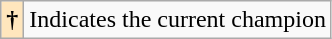<table class="wikitable sortable">
<tr>
<th style="background-color:#FFE6BD">†</th>
<td>Indicates the current champion</td>
</tr>
</table>
